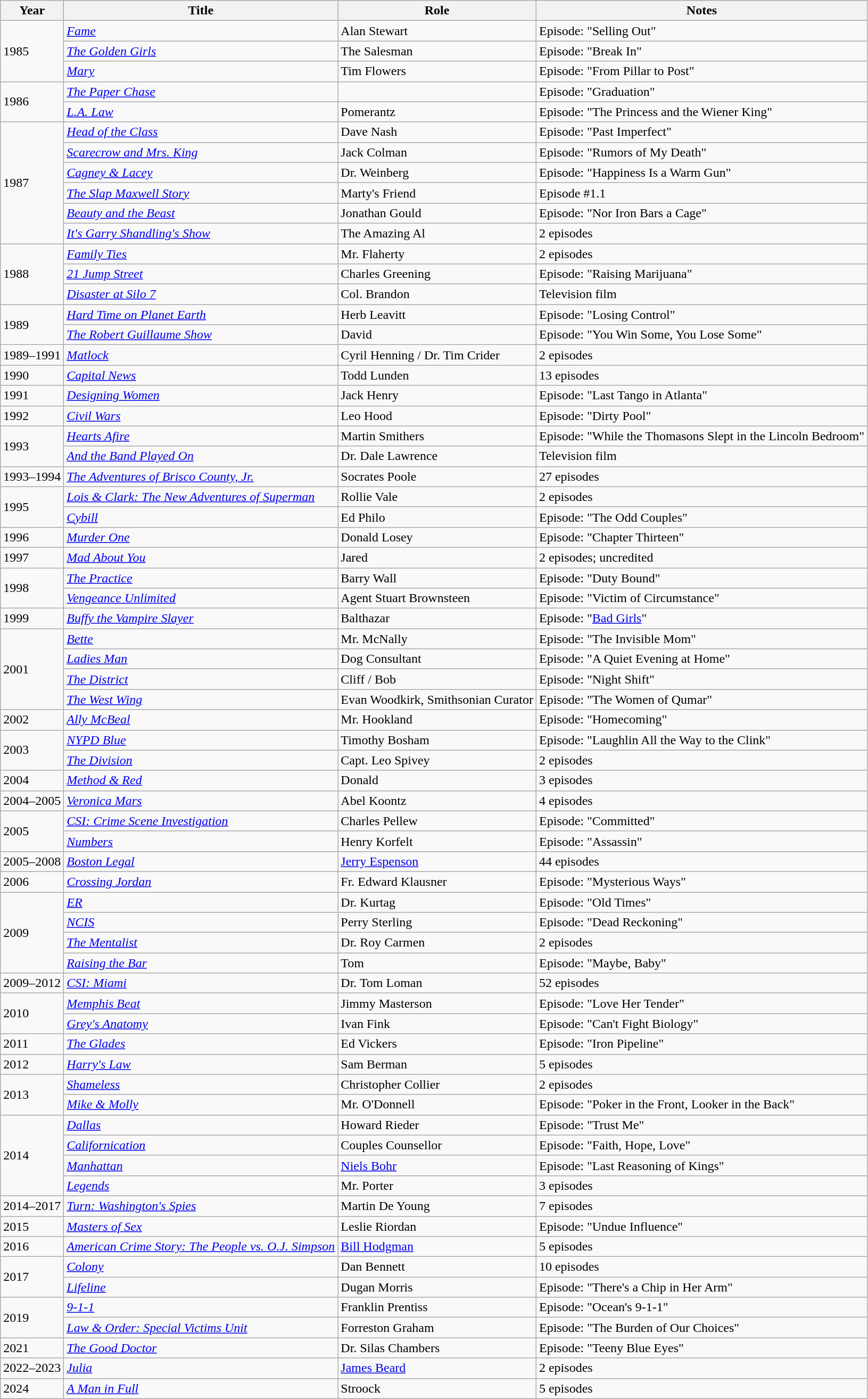<table class="wikitable">
<tr>
<th>Year</th>
<th>Title</th>
<th>Role</th>
<th>Notes</th>
</tr>
<tr>
<td rowspan="3">1985</td>
<td><em><a href='#'>Fame</a></em></td>
<td>Alan Stewart</td>
<td>Episode: "Selling Out"</td>
</tr>
<tr>
<td><em><a href='#'>The Golden Girls</a></em></td>
<td>The Salesman</td>
<td>Episode: "Break In"</td>
</tr>
<tr>
<td><em><a href='#'>Mary</a></em></td>
<td>Tim Flowers</td>
<td>Episode: "From Pillar to Post"</td>
</tr>
<tr>
<td rowspan="2">1986</td>
<td><em><a href='#'>The Paper Chase</a></em></td>
<td></td>
<td>Episode: "Graduation"</td>
</tr>
<tr>
<td><em><a href='#'>L.A. Law</a></em></td>
<td>Pomerantz</td>
<td>Episode: "The Princess and the Wiener King"</td>
</tr>
<tr>
<td rowspan="6">1987</td>
<td><em><a href='#'>Head of the Class</a></em></td>
<td>Dave Nash</td>
<td>Episode: "Past Imperfect"</td>
</tr>
<tr>
<td><em><a href='#'>Scarecrow and Mrs. King</a></em></td>
<td>Jack Colman</td>
<td>Episode: "Rumors of My Death"</td>
</tr>
<tr>
<td><em><a href='#'>Cagney & Lacey</a></em></td>
<td>Dr. Weinberg</td>
<td>Episode: "Happiness Is a Warm Gun"</td>
</tr>
<tr>
<td><em><a href='#'>The Slap Maxwell Story</a></em></td>
<td>Marty's Friend</td>
<td>Episode #1.1</td>
</tr>
<tr>
<td><em><a href='#'>Beauty and the Beast</a></em></td>
<td>Jonathan Gould</td>
<td>Episode: "Nor Iron Bars a Cage"</td>
</tr>
<tr>
<td><em><a href='#'>It's Garry Shandling's Show</a></em></td>
<td>The Amazing Al</td>
<td>2 episodes</td>
</tr>
<tr>
<td rowspan="3">1988</td>
<td><em><a href='#'>Family Ties</a></em></td>
<td>Mr. Flaherty</td>
<td>2 episodes</td>
</tr>
<tr>
<td><em><a href='#'>21 Jump Street</a></em></td>
<td>Charles Greening</td>
<td>Episode: "Raising Marijuana"</td>
</tr>
<tr>
<td><em><a href='#'>Disaster at Silo 7</a></em></td>
<td>Col. Brandon</td>
<td>Television film</td>
</tr>
<tr>
<td rowspan="2">1989</td>
<td><em><a href='#'>Hard Time on Planet Earth</a></em></td>
<td>Herb Leavitt</td>
<td>Episode: "Losing Control"</td>
</tr>
<tr>
<td><em><a href='#'>The Robert Guillaume Show</a></em></td>
<td>David</td>
<td>Episode: "You Win Some, You Lose Some"</td>
</tr>
<tr>
<td>1989–1991</td>
<td><em><a href='#'>Matlock</a></em></td>
<td>Cyril Henning / Dr. Tim Crider</td>
<td>2 episodes</td>
</tr>
<tr>
<td>1990</td>
<td><em><a href='#'>Capital News</a></em></td>
<td>Todd Lunden</td>
<td>13 episodes</td>
</tr>
<tr>
<td>1991</td>
<td><em><a href='#'>Designing Women</a></em></td>
<td>Jack Henry</td>
<td>Episode: "Last Tango in Atlanta"</td>
</tr>
<tr>
<td>1992</td>
<td><em><a href='#'>Civil Wars</a></em></td>
<td>Leo Hood</td>
<td>Episode: "Dirty Pool"</td>
</tr>
<tr>
<td rowspan="2">1993</td>
<td><em><a href='#'>Hearts Afire</a></em></td>
<td>Martin Smithers</td>
<td>Episode: "While the Thomasons Slept in the Lincoln Bedroom"</td>
</tr>
<tr>
<td><em><a href='#'>And the Band Played On</a></em></td>
<td>Dr. Dale Lawrence</td>
<td>Television film</td>
</tr>
<tr>
<td>1993–1994</td>
<td><em><a href='#'>The Adventures of Brisco County, Jr.</a></em></td>
<td>Socrates Poole</td>
<td>27 episodes</td>
</tr>
<tr>
<td rowspan="2">1995</td>
<td><em><a href='#'>Lois & Clark: The New Adventures of Superman</a></em></td>
<td>Rollie Vale</td>
<td>2 episodes</td>
</tr>
<tr>
<td><em><a href='#'>Cybill</a></em></td>
<td>Ed Philo</td>
<td>Episode: "The Odd Couples"</td>
</tr>
<tr>
<td>1996</td>
<td><em><a href='#'>Murder One</a></em></td>
<td>Donald Losey</td>
<td>Episode: "Chapter Thirteen"</td>
</tr>
<tr>
<td>1997</td>
<td><em><a href='#'>Mad About You</a></em></td>
<td>Jared</td>
<td>2 episodes; uncredited</td>
</tr>
<tr>
<td rowspan="2">1998</td>
<td><em><a href='#'>The Practice</a></em></td>
<td>Barry Wall</td>
<td>Episode: "Duty Bound"</td>
</tr>
<tr>
<td><em><a href='#'>Vengeance Unlimited</a></em></td>
<td>Agent Stuart Brownsteen</td>
<td>Episode: "Victim of Circumstance"</td>
</tr>
<tr>
<td>1999</td>
<td><em><a href='#'>Buffy the Vampire Slayer</a></em></td>
<td>Balthazar</td>
<td>Episode: "<a href='#'>Bad Girls</a>"</td>
</tr>
<tr>
<td rowspan="4">2001</td>
<td><em><a href='#'>Bette</a></em></td>
<td>Mr. McNally</td>
<td>Episode: "The Invisible Mom"</td>
</tr>
<tr>
<td><em><a href='#'>Ladies Man</a></em></td>
<td>Dog Consultant</td>
<td>Episode: "A Quiet Evening at Home"</td>
</tr>
<tr>
<td><em><a href='#'>The District</a></em></td>
<td>Cliff / Bob</td>
<td>Episode: "Night Shift"</td>
</tr>
<tr>
<td><em><a href='#'>The West Wing</a></em></td>
<td>Evan Woodkirk, Smithsonian Curator</td>
<td>Episode: "The Women of Qumar"</td>
</tr>
<tr>
<td>2002</td>
<td><em><a href='#'>Ally McBeal</a></em></td>
<td>Mr. Hookland</td>
<td>Episode: "Homecoming"</td>
</tr>
<tr>
<td rowspan="2">2003</td>
<td><em><a href='#'>NYPD Blue</a></em></td>
<td>Timothy Bosham</td>
<td>Episode: "Laughlin All the Way to the Clink"</td>
</tr>
<tr>
<td><em><a href='#'>The Division</a></em></td>
<td>Capt. Leo Spivey</td>
<td>2 episodes</td>
</tr>
<tr>
<td>2004</td>
<td><em><a href='#'>Method & Red</a></em></td>
<td>Donald</td>
<td>3 episodes</td>
</tr>
<tr>
<td>2004–2005</td>
<td><em><a href='#'>Veronica Mars</a></em></td>
<td>Abel Koontz</td>
<td>4 episodes</td>
</tr>
<tr>
<td rowspan="2">2005</td>
<td><em><a href='#'>CSI: Crime Scene Investigation</a></em></td>
<td>Charles Pellew</td>
<td>Episode: "Committed"</td>
</tr>
<tr>
<td><em><a href='#'>Numbers</a></em></td>
<td>Henry Korfelt</td>
<td>Episode: "Assassin"</td>
</tr>
<tr>
<td>2005–2008</td>
<td><em><a href='#'>Boston Legal</a></em></td>
<td><a href='#'>Jerry Espenson</a></td>
<td>44 episodes</td>
</tr>
<tr>
<td>2006</td>
<td><em><a href='#'>Crossing Jordan</a></em></td>
<td>Fr. Edward Klausner</td>
<td>Episode: "Mysterious Ways"</td>
</tr>
<tr>
<td rowspan="4">2009</td>
<td><em><a href='#'>ER</a></em></td>
<td>Dr. Kurtag</td>
<td>Episode: "Old Times"</td>
</tr>
<tr>
<td><em><a href='#'>NCIS</a></em></td>
<td>Perry Sterling</td>
<td>Episode: "Dead Reckoning"</td>
</tr>
<tr>
<td><em><a href='#'>The Mentalist</a></em></td>
<td>Dr. Roy Carmen</td>
<td>2 episodes</td>
</tr>
<tr>
<td><em><a href='#'>Raising the Bar</a></em></td>
<td>Tom</td>
<td>Episode: "Maybe, Baby"</td>
</tr>
<tr>
<td>2009–2012</td>
<td><em><a href='#'>CSI: Miami</a></em></td>
<td>Dr. Tom Loman</td>
<td>52 episodes</td>
</tr>
<tr>
<td rowspan="2">2010</td>
<td><em><a href='#'>Memphis Beat</a></em></td>
<td>Jimmy Masterson</td>
<td>Episode: "Love Her Tender"</td>
</tr>
<tr>
<td><em><a href='#'>Grey's Anatomy</a></em></td>
<td>Ivan Fink</td>
<td>Episode: "Can't Fight Biology"</td>
</tr>
<tr>
<td>2011</td>
<td><em><a href='#'>The Glades</a></em></td>
<td>Ed Vickers</td>
<td>Episode: "Iron Pipeline"</td>
</tr>
<tr>
<td>2012</td>
<td><em><a href='#'>Harry's Law</a></em></td>
<td>Sam Berman</td>
<td>5 episodes</td>
</tr>
<tr>
<td rowspan="2">2013</td>
<td><em><a href='#'>Shameless</a></em></td>
<td>Christopher Collier</td>
<td>2 episodes</td>
</tr>
<tr>
<td><em><a href='#'>Mike & Molly</a></em></td>
<td>Mr. O'Donnell</td>
<td>Episode: "Poker in the Front, Looker in the Back"</td>
</tr>
<tr>
<td rowspan="4">2014</td>
<td><em><a href='#'>Dallas</a></em></td>
<td>Howard Rieder</td>
<td>Episode: "Trust Me"</td>
</tr>
<tr>
<td><em><a href='#'>Californication</a></em></td>
<td>Couples Counsellor</td>
<td>Episode: "Faith, Hope, Love"</td>
</tr>
<tr>
<td><em><a href='#'>Manhattan</a></em></td>
<td><a href='#'>Niels Bohr</a></td>
<td>Episode: "Last Reasoning of Kings"</td>
</tr>
<tr>
<td><em><a href='#'>Legends</a></em></td>
<td>Mr. Porter</td>
<td>3 episodes</td>
</tr>
<tr>
<td>2014–2017</td>
<td><em><a href='#'>Turn: Washington's Spies</a></em></td>
<td>Martin De Young</td>
<td>7 episodes</td>
</tr>
<tr>
<td>2015</td>
<td><em><a href='#'>Masters of Sex</a></em></td>
<td>Leslie Riordan</td>
<td>Episode: "Undue Influence"</td>
</tr>
<tr>
<td>2016</td>
<td><em><a href='#'>American Crime Story: The People vs. O.J. Simpson</a></em></td>
<td><a href='#'>Bill Hodgman</a></td>
<td>5 episodes</td>
</tr>
<tr>
<td rowspan="2">2017</td>
<td><em><a href='#'>Colony</a></em></td>
<td>Dan Bennett</td>
<td>10 episodes</td>
</tr>
<tr>
<td><em><a href='#'>Lifeline</a></em></td>
<td>Dugan Morris</td>
<td>Episode: "There's a Chip in Her Arm"</td>
</tr>
<tr>
<td rowspan="2">2019</td>
<td><em><a href='#'>9-1-1</a></em></td>
<td>Franklin Prentiss</td>
<td>Episode: "Ocean's 9-1-1"</td>
</tr>
<tr>
<td><em><a href='#'>Law & Order: Special Victims Unit</a></em></td>
<td>Forreston Graham</td>
<td>Episode: "The Burden of Our Choices"</td>
</tr>
<tr>
<td>2021</td>
<td><em><a href='#'>The Good Doctor</a></em></td>
<td>Dr. Silas Chambers</td>
<td>Episode: "Teeny Blue Eyes"</td>
</tr>
<tr>
<td>2022–2023</td>
<td><em><a href='#'>Julia</a></em></td>
<td><a href='#'>James Beard</a></td>
<td>2 episodes</td>
</tr>
<tr>
<td>2024</td>
<td><em><a href='#'>A Man in Full</a></em></td>
<td>Stroock</td>
<td>5 episodes</td>
</tr>
</table>
